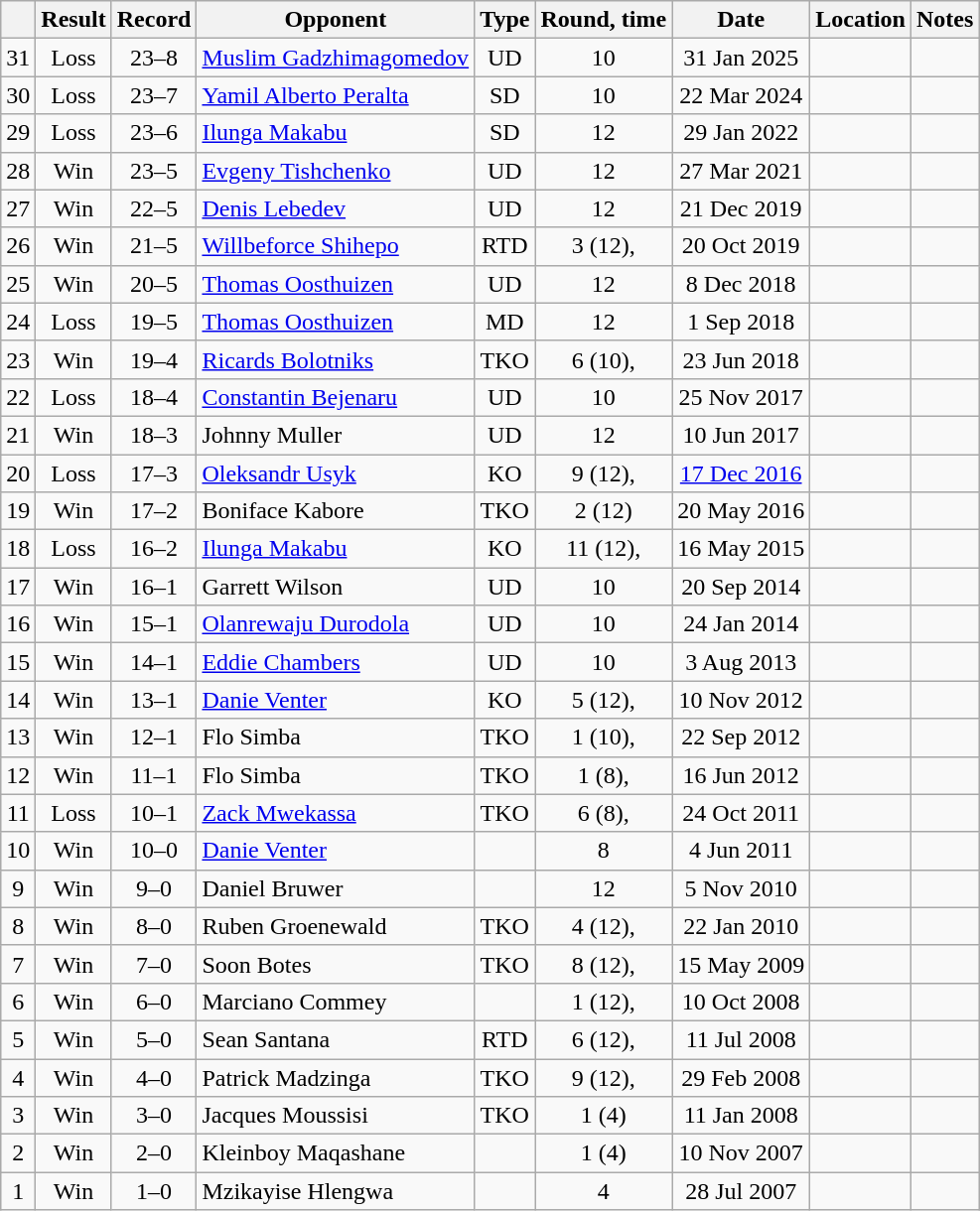<table class="wikitable" style="text-align:center">
<tr>
<th></th>
<th>Result</th>
<th>Record</th>
<th>Opponent</th>
<th>Type</th>
<th>Round, time</th>
<th>Date</th>
<th>Location</th>
<th>Notes</th>
</tr>
<tr>
<td>31</td>
<td>Loss</td>
<td>23–8</td>
<td style="text-align:left;"><a href='#'>Muslim Gadzhimagomedov</a></td>
<td>UD</td>
<td>10</td>
<td>31 Jan 2025</td>
<td style="text-align:left;"></td>
<td></td>
</tr>
<tr>
<td>30</td>
<td>Loss</td>
<td>23–7</td>
<td style="text-align:left;"><a href='#'>Yamil Alberto Peralta</a></td>
<td>SD</td>
<td>10</td>
<td>22 Mar 2024</td>
<td style="text-align:left;"></td>
<td style="text-align:left;"></td>
</tr>
<tr>
<td>29</td>
<td>Loss</td>
<td>23–6</td>
<td style="text-align:left;"><a href='#'>Ilunga Makabu</a></td>
<td>SD</td>
<td>12</td>
<td>29 Jan 2022</td>
<td style="text-align:left;"></td>
<td style="text-align:left;"></td>
</tr>
<tr>
<td>28</td>
<td>Win</td>
<td>23–5</td>
<td style="text-align:left;"><a href='#'>Evgeny Tishchenko</a></td>
<td>UD</td>
<td>12</td>
<td>27 Mar 2021</td>
<td style="text-align:left;"></td>
<td style="text-align:left;"></td>
</tr>
<tr>
<td>27</td>
<td>Win</td>
<td>22–5</td>
<td style="text-align:left;"><a href='#'>Denis Lebedev</a></td>
<td>UD</td>
<td>12</td>
<td>21 Dec 2019</td>
<td style="text-align:left;"></td>
<td style="text-align:left;"></td>
</tr>
<tr>
<td>26</td>
<td>Win</td>
<td>21–5</td>
<td style="text-align:left;"><a href='#'>Willbeforce Shihepo</a></td>
<td>RTD</td>
<td>3 (12), </td>
<td>20 Oct 2019</td>
<td style="text-align:left;"></td>
<td></td>
</tr>
<tr>
<td>25</td>
<td>Win</td>
<td>20–5</td>
<td style="text-align:left;"><a href='#'>Thomas Oosthuizen</a></td>
<td>UD</td>
<td>12</td>
<td>8 Dec 2018</td>
<td style="text-align:left;"></td>
<td style="text-align:left;"></td>
</tr>
<tr>
<td>24</td>
<td>Loss</td>
<td>19–5</td>
<td style="text-align:left;"><a href='#'>Thomas Oosthuizen</a></td>
<td>MD</td>
<td>12</td>
<td>1 Sep 2018</td>
<td style="text-align:left;"></td>
<td style="text-align:left;"></td>
</tr>
<tr>
<td>23</td>
<td>Win</td>
<td>19–4</td>
<td style="text-align:left;"><a href='#'>Ricards Bolotniks</a></td>
<td>TKO</td>
<td>6 (10), </td>
<td>23 Jun 2018</td>
<td style="text-align:left;"></td>
<td></td>
</tr>
<tr>
<td>22</td>
<td>Loss</td>
<td>18–4</td>
<td style="text-align:left;"><a href='#'>Constantin Bejenaru</a></td>
<td>UD</td>
<td>10</td>
<td>25 Nov 2017</td>
<td style="text-align:left;"></td>
<td style="text-align:left;"></td>
</tr>
<tr>
<td>21</td>
<td>Win</td>
<td>18–3</td>
<td style="text-align:left;">Johnny Muller</td>
<td>UD</td>
<td>12</td>
<td>10 Jun 2017</td>
<td style="text-align:left;"></td>
<td style="text-align:left;"></td>
</tr>
<tr>
<td>20</td>
<td>Loss</td>
<td>17–3</td>
<td style="text-align:left;"><a href='#'>Oleksandr Usyk</a></td>
<td>KO</td>
<td>9 (12), </td>
<td><a href='#'>17 Dec 2016</a></td>
<td style="text-align:left;"></td>
<td style="text-align:left;"></td>
</tr>
<tr>
<td>19</td>
<td>Win</td>
<td>17–2</td>
<td style="text-align:left;">Boniface Kabore</td>
<td>TKO</td>
<td>2 (12)</td>
<td>20 May 2016</td>
<td style="text-align:left;"></td>
<td style="text-align:left;"></td>
</tr>
<tr>
<td>18</td>
<td>Loss</td>
<td>16–2</td>
<td style="text-align:left;"><a href='#'>Ilunga Makabu</a></td>
<td>KO</td>
<td>11 (12), </td>
<td>16 May 2015</td>
<td style="text-align:left;"></td>
<td></td>
</tr>
<tr>
<td>17</td>
<td>Win</td>
<td>16–1</td>
<td style="text-align:left;">Garrett Wilson</td>
<td>UD</td>
<td>10</td>
<td>20 Sep 2014</td>
<td style="text-align:left;"></td>
<td style="text-align:left;"></td>
</tr>
<tr>
<td>16</td>
<td>Win</td>
<td>15–1</td>
<td style="text-align:left;"><a href='#'>Olanrewaju Durodola</a></td>
<td>UD</td>
<td>10</td>
<td>24 Jan 2014</td>
<td style="text-align:left;"></td>
<td style="text-align:left;"></td>
</tr>
<tr>
<td>15</td>
<td>Win</td>
<td>14–1</td>
<td style="text-align:left;"><a href='#'>Eddie Chambers</a></td>
<td>UD</td>
<td>10</td>
<td>3 Aug 2013</td>
<td style="text-align:left;"></td>
<td></td>
</tr>
<tr>
<td>14</td>
<td>Win</td>
<td>13–1</td>
<td style="text-align:left;"><a href='#'>Danie Venter</a></td>
<td>KO</td>
<td>5 (12), </td>
<td>10 Nov 2012</td>
<td style="text-align:left;"></td>
<td style="text-align:left;"></td>
</tr>
<tr>
<td>13</td>
<td>Win</td>
<td>12–1</td>
<td style="text-align:left;">Flo Simba</td>
<td>TKO</td>
<td>1 (10), </td>
<td>22 Sep 2012</td>
<td style="text-align:left;"></td>
<td></td>
</tr>
<tr>
<td>12</td>
<td>Win</td>
<td>11–1</td>
<td style="text-align:left;">Flo Simba</td>
<td>TKO</td>
<td>1 (8), </td>
<td>16 Jun 2012</td>
<td style="text-align:left;"></td>
<td></td>
</tr>
<tr>
<td>11</td>
<td>Loss</td>
<td>10–1</td>
<td style="text-align:left;"><a href='#'>Zack Mwekassa</a></td>
<td>TKO</td>
<td>6 (8), </td>
<td>24 Oct 2011</td>
<td style="text-align:left;"></td>
<td></td>
</tr>
<tr>
<td>10</td>
<td>Win</td>
<td>10–0</td>
<td style="text-align:left;"><a href='#'>Danie Venter</a></td>
<td></td>
<td>8</td>
<td>4 Jun 2011</td>
<td style="text-align:left;"></td>
<td></td>
</tr>
<tr>
<td>9</td>
<td>Win</td>
<td>9–0</td>
<td style="text-align:left;">Daniel Bruwer</td>
<td></td>
<td>12</td>
<td>5 Nov 2010</td>
<td style="text-align:left;"></td>
<td style="text-align:left;"></td>
</tr>
<tr>
<td>8</td>
<td>Win</td>
<td>8–0</td>
<td style="text-align:left;">Ruben Groenewald</td>
<td>TKO</td>
<td>4 (12), </td>
<td>22 Jan 2010</td>
<td style="text-align:left;"></td>
<td style="text-align:left;"></td>
</tr>
<tr>
<td>7</td>
<td>Win</td>
<td>7–0</td>
<td style="text-align:left;">Soon Botes</td>
<td>TKO</td>
<td>8 (12), </td>
<td>15 May 2009</td>
<td style="text-align:left;"></td>
<td style="text-align:left;"></td>
</tr>
<tr>
<td>6</td>
<td>Win</td>
<td>6–0</td>
<td style="text-align:left;">Marciano Commey</td>
<td></td>
<td>1 (12), </td>
<td>10 Oct 2008</td>
<td style="text-align:left;"></td>
<td style="text-align:left;"></td>
</tr>
<tr>
<td>5</td>
<td>Win</td>
<td>5–0</td>
<td style="text-align:left;">Sean Santana</td>
<td>RTD</td>
<td>6 (12), </td>
<td>11 Jul 2008</td>
<td style="text-align:left;"></td>
<td style="text-align:left;"></td>
</tr>
<tr>
<td>4</td>
<td>Win</td>
<td>4–0</td>
<td style="text-align:left;">Patrick Madzinga</td>
<td>TKO</td>
<td>9 (12), </td>
<td>29 Feb 2008</td>
<td style="text-align:left;"></td>
<td style="text-align:left;"></td>
</tr>
<tr>
<td>3</td>
<td>Win</td>
<td>3–0</td>
<td style="text-align:left;">Jacques Moussisi</td>
<td>TKO</td>
<td>1 (4)</td>
<td>11 Jan 2008</td>
<td style="text-align:left;"></td>
<td></td>
</tr>
<tr>
<td>2</td>
<td>Win</td>
<td>2–0</td>
<td style="text-align:left;">Kleinboy Maqashane</td>
<td></td>
<td>1 (4)</td>
<td>10 Nov 2007</td>
<td style="text-align:left;"></td>
<td></td>
</tr>
<tr>
<td>1</td>
<td>Win</td>
<td>1–0</td>
<td style="text-align:left;">Mzikayise Hlengwa</td>
<td></td>
<td>4</td>
<td>28 Jul 2007</td>
<td style="text-align:left;"></td>
<td></td>
</tr>
</table>
